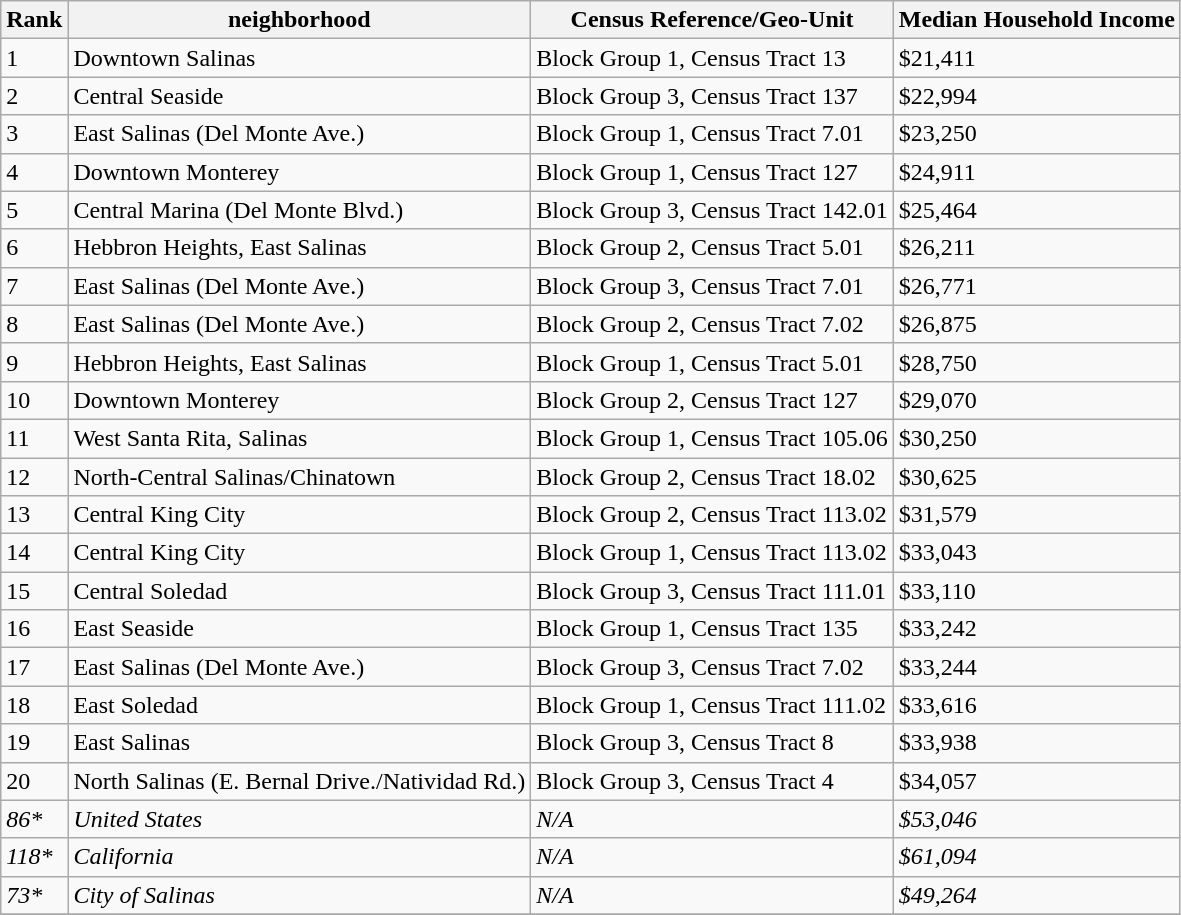<table class="wikitable sortable collapsible">
<tr>
<th>Rank</th>
<th>neighborhood</th>
<th>Census Reference/Geo-Unit</th>
<th>Median Household Income</th>
</tr>
<tr>
<td>1</td>
<td>Downtown Salinas</td>
<td>Block Group 1, Census Tract 13</td>
<td>$21,411</td>
</tr>
<tr>
<td>2</td>
<td>Central Seaside</td>
<td>Block Group 3, Census Tract 137</td>
<td>$22,994</td>
</tr>
<tr>
<td>3</td>
<td>East Salinas (Del Monte Ave.)</td>
<td>Block Group 1, Census Tract 7.01</td>
<td>$23,250</td>
</tr>
<tr>
<td>4</td>
<td>Downtown Monterey</td>
<td>Block Group 1, Census Tract 127</td>
<td>$24,911</td>
</tr>
<tr>
<td>5</td>
<td>Central Marina (Del Monte Blvd.)</td>
<td>Block Group 3, Census Tract 142.01</td>
<td>$25,464</td>
</tr>
<tr>
<td>6</td>
<td>Hebbron Heights, East Salinas</td>
<td>Block Group 2, Census Tract 5.01</td>
<td>$26,211</td>
</tr>
<tr>
<td>7</td>
<td>East Salinas (Del Monte Ave.)</td>
<td>Block Group 3, Census Tract 7.01</td>
<td>$26,771</td>
</tr>
<tr>
<td>8</td>
<td>East Salinas (Del Monte Ave.)</td>
<td>Block Group 2, Census Tract 7.02</td>
<td>$26,875</td>
</tr>
<tr>
<td>9</td>
<td>Hebbron Heights, East Salinas</td>
<td>Block Group 1, Census Tract 5.01</td>
<td>$28,750</td>
</tr>
<tr>
<td>10</td>
<td>Downtown Monterey</td>
<td>Block Group 2, Census Tract 127</td>
<td>$29,070</td>
</tr>
<tr>
<td>11</td>
<td>West Santa Rita, Salinas</td>
<td>Block Group 1, Census Tract 105.06</td>
<td>$30,250</td>
</tr>
<tr>
<td>12</td>
<td>North-Central Salinas/Chinatown</td>
<td>Block Group 2, Census Tract 18.02</td>
<td>$30,625</td>
</tr>
<tr>
<td>13</td>
<td>Central King City</td>
<td>Block Group 2, Census Tract 113.02</td>
<td>$31,579</td>
</tr>
<tr>
<td>14</td>
<td>Central King City</td>
<td>Block Group 1, Census Tract 113.02</td>
<td>$33,043</td>
</tr>
<tr>
<td>15</td>
<td>Central Soledad</td>
<td>Block Group 3, Census Tract 111.01</td>
<td>$33,110</td>
</tr>
<tr>
<td>16</td>
<td>East Seaside</td>
<td>Block Group 1, Census Tract 135</td>
<td>$33,242</td>
</tr>
<tr>
<td>17</td>
<td>East Salinas (Del Monte Ave.)</td>
<td>Block Group 3, Census Tract 7.02</td>
<td>$33,244</td>
</tr>
<tr>
<td>18</td>
<td>East Soledad</td>
<td>Block Group 1, Census Tract 111.02</td>
<td>$33,616</td>
</tr>
<tr>
<td>19</td>
<td>East Salinas</td>
<td>Block Group 3, Census Tract 8</td>
<td>$33,938</td>
</tr>
<tr>
<td>20</td>
<td>North Salinas (E. Bernal Drive./Natividad Rd.)</td>
<td>Block Group 3, Census Tract 4</td>
<td>$34,057</td>
</tr>
<tr>
<td><em>86*</em></td>
<td><em>United States</em></td>
<td><em>N/A</em></td>
<td><em>$53,046</em></td>
</tr>
<tr>
<td><em>118*</em></td>
<td><em>California</em></td>
<td><em>N/A</em></td>
<td><em>$61,094</em></td>
</tr>
<tr>
<td><em>73*</em></td>
<td><em>City of Salinas</em></td>
<td><em>N/A</em></td>
<td><em>$49,264</em></td>
</tr>
<tr>
</tr>
</table>
